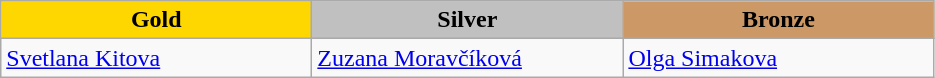<table class="wikitable" style="text-align:left">
<tr align="center">
<td width=200 bgcolor=gold><strong>Gold</strong></td>
<td width=200 bgcolor=silver><strong>Silver</strong></td>
<td width=200 bgcolor=CC9966><strong>Bronze</strong></td>
</tr>
<tr>
<td><a href='#'>Svetlana Kitova</a><br><em></em></td>
<td><a href='#'>Zuzana Moravčíková</a><br><em></em></td>
<td><a href='#'>Olga Simakova</a><br><em></em></td>
</tr>
</table>
